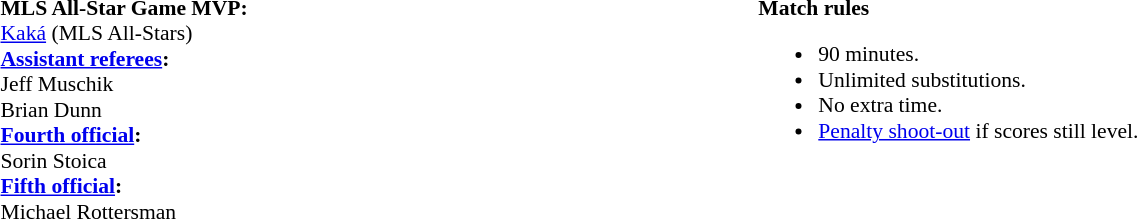<table style="width:100%; font-size:90%;">
<tr>
<td><br><strong>MLS All-Star Game MVP:</strong>
<br> <a href='#'>Kaká</a> (MLS All-Stars)
<br>
<strong><a href='#'>Assistant referees</a>:</strong> 
<br> Jeff Muschik
<br> Brian Dunn
<br><strong><a href='#'>Fourth official</a>:</strong>
<br> Sorin Stoica
<br><strong><a href='#'>Fifth official</a>:</strong>
<br> Michael Rottersman</td>
<td style="width:60%; vertical-align:top;"><br><strong>Match rules</strong><ul><li>90 minutes.</li><li>Unlimited substitutions.</li><li>No extra time.</li><li><a href='#'>Penalty shoot-out</a> if scores still level.</li></ul></td>
</tr>
</table>
